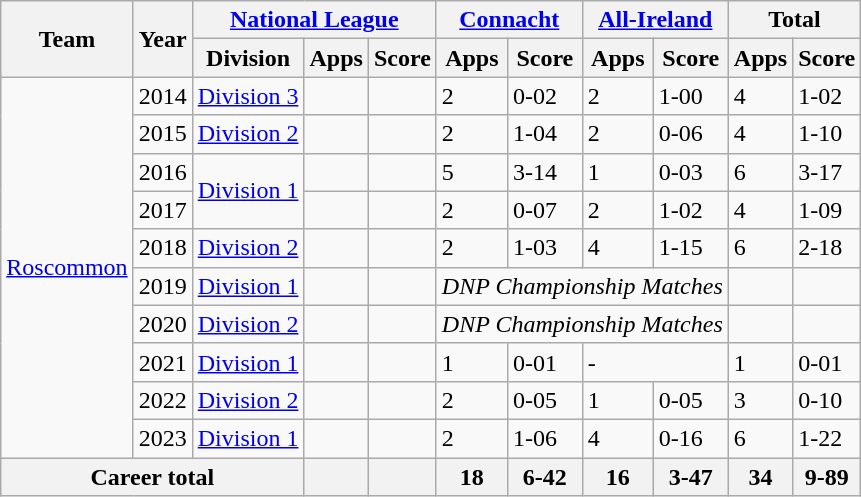<table class="wikitable">
<tr>
<th rowspan="2">Team</th>
<th rowspan="2">Year</th>
<th colspan="3"><a href='#'>National League</a></th>
<th colspan="2"><a href='#'>Connacht</a></th>
<th colspan="2"><a href='#'>All-Ireland</a></th>
<th colspan="2">Total</th>
</tr>
<tr>
<th>Division</th>
<th>Apps</th>
<th>Score</th>
<th>Apps</th>
<th>Score</th>
<th>Apps</th>
<th>Score</th>
<th>Apps</th>
<th>Score</th>
</tr>
<tr>
<td rowspan="10"><a href='#'>Roscommon</a></td>
<td>2014</td>
<td><a href='#'>Division 3</a></td>
<td></td>
<td></td>
<td>2</td>
<td>0-02</td>
<td>2</td>
<td>1-00</td>
<td>4</td>
<td>1-02</td>
</tr>
<tr>
<td>2015</td>
<td><a href='#'>Division 2</a></td>
<td></td>
<td></td>
<td>2</td>
<td>1-04</td>
<td>2</td>
<td>0-06</td>
<td>4</td>
<td>1-10</td>
</tr>
<tr>
<td>2016</td>
<td rowspan="2"><a href='#'>Division 1</a></td>
<td></td>
<td></td>
<td>5</td>
<td>3-14</td>
<td>1</td>
<td>0-03</td>
<td>6</td>
<td>3-17</td>
</tr>
<tr>
<td>2017</td>
<td></td>
<td></td>
<td>2</td>
<td>0-07</td>
<td>2</td>
<td>1-02</td>
<td>4</td>
<td>1-09</td>
</tr>
<tr>
<td>2018</td>
<td><a href='#'>Division 2</a></td>
<td></td>
<td></td>
<td>2</td>
<td>1-03</td>
<td>4</td>
<td>1-15</td>
<td>6</td>
<td>2-18</td>
</tr>
<tr>
<td>2019</td>
<td><a href='#'>Division 1</a></td>
<td></td>
<td></td>
<td colspan="4"><em>DNP Championship Matches</em></td>
<td></td>
<td></td>
</tr>
<tr>
<td>2020</td>
<td><a href='#'>Division 2</a></td>
<td></td>
<td></td>
<td colspan="4"><em>DNP Championship Matches</em></td>
<td></td>
<td></td>
</tr>
<tr>
<td>2021</td>
<td><a href='#'>Division 1</a></td>
<td></td>
<td></td>
<td>1</td>
<td>0-01</td>
<td colspan="2">-</td>
<td>1</td>
<td>0-01</td>
</tr>
<tr>
<td>2022</td>
<td><a href='#'>Division 2</a></td>
<td></td>
<td></td>
<td>2</td>
<td>0-05</td>
<td>1</td>
<td>0-05</td>
<td>3</td>
<td>0-10</td>
</tr>
<tr>
<td>2023</td>
<td><a href='#'>Division 1</a></td>
<td></td>
<td></td>
<td>2</td>
<td>1-06</td>
<td>4</td>
<td>0-16</td>
<td>6</td>
<td>1-22</td>
</tr>
<tr>
<th colspan="3">Career total</th>
<th></th>
<th></th>
<th>18</th>
<th>6-42</th>
<th>16</th>
<th>3-47</th>
<th>34</th>
<th>9-89</th>
</tr>
</table>
